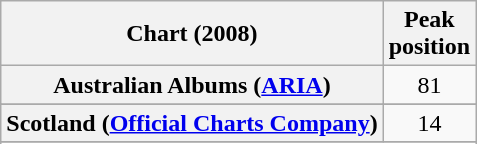<table class="wikitable sortable plainrowheaders" style="text-align:center">
<tr>
<th>Chart (2008)</th>
<th>Peak<br>position</th>
</tr>
<tr>
<th scope="row">Australian Albums (<a href='#'>ARIA</a>)</th>
<td align="center">81</td>
</tr>
<tr>
</tr>
<tr>
</tr>
<tr>
</tr>
<tr>
</tr>
<tr>
</tr>
<tr>
</tr>
<tr>
</tr>
<tr>
</tr>
<tr>
</tr>
<tr>
</tr>
<tr>
</tr>
<tr>
<th scope="row">Scotland (<a href='#'>Official Charts Company</a>) </th>
<td align="center">14</td>
</tr>
<tr>
</tr>
<tr>
</tr>
<tr>
</tr>
<tr>
</tr>
<tr>
</tr>
</table>
